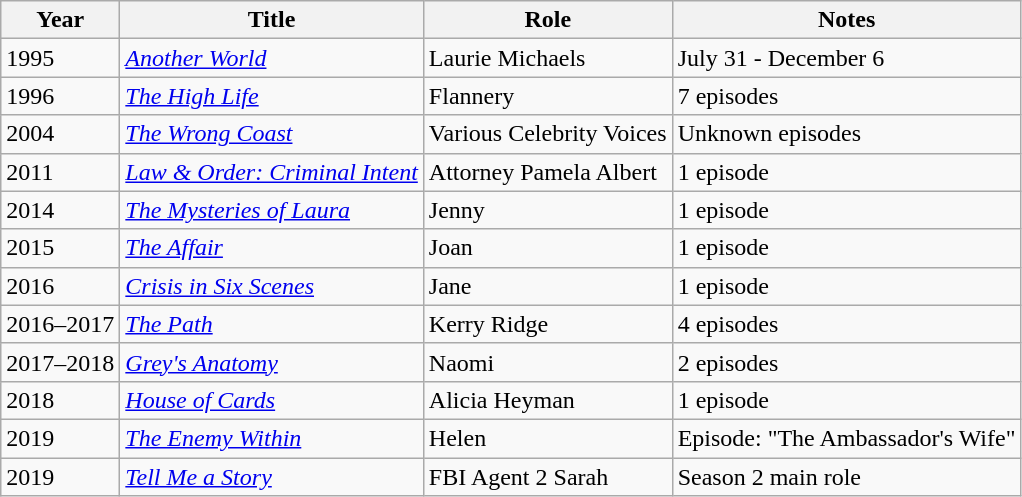<table class="wikitable sortable">
<tr>
<th>Year</th>
<th>Title</th>
<th>Role</th>
<th>Notes</th>
</tr>
<tr>
<td>1995</td>
<td><em><a href='#'>Another World</a></em></td>
<td>Laurie Michaels</td>
<td>July 31 - December 6</td>
</tr>
<tr>
<td>1996</td>
<td><em><a href='#'>The High Life</a></em></td>
<td>Flannery</td>
<td>7 episodes</td>
</tr>
<tr>
<td>2004</td>
<td><em><a href='#'>The Wrong Coast</a></em></td>
<td>Various Celebrity Voices</td>
<td>Unknown episodes</td>
</tr>
<tr>
<td>2011</td>
<td><em><a href='#'>Law & Order: Criminal Intent</a></em></td>
<td>Attorney Pamela Albert</td>
<td>1 episode</td>
</tr>
<tr>
<td>2014</td>
<td><em><a href='#'>The Mysteries of Laura</a></em></td>
<td>Jenny</td>
<td>1 episode</td>
</tr>
<tr>
<td>2015</td>
<td><em><a href='#'>The Affair</a></em></td>
<td>Joan</td>
<td>1 episode</td>
</tr>
<tr>
<td>2016</td>
<td><em><a href='#'>Crisis in Six Scenes</a></em></td>
<td>Jane</td>
<td>1 episode</td>
</tr>
<tr>
<td>2016–2017</td>
<td><em><a href='#'>The Path</a></em></td>
<td>Kerry Ridge</td>
<td>4 episodes</td>
</tr>
<tr>
<td>2017–2018</td>
<td><em><a href='#'>Grey's Anatomy</a></em></td>
<td>Naomi</td>
<td>2 episodes</td>
</tr>
<tr>
<td>2018</td>
<td><em><a href='#'>House of Cards</a></em></td>
<td>Alicia Heyman</td>
<td>1 episode</td>
</tr>
<tr>
<td>2019</td>
<td><em><a href='#'>The Enemy Within</a></em></td>
<td>Helen</td>
<td>Episode: "The Ambassador's Wife"</td>
</tr>
<tr>
<td>2019</td>
<td><em><a href='#'>Tell Me a Story</a></em></td>
<td>FBI Agent 2 Sarah</td>
<td>Season 2 main role</td>
</tr>
</table>
